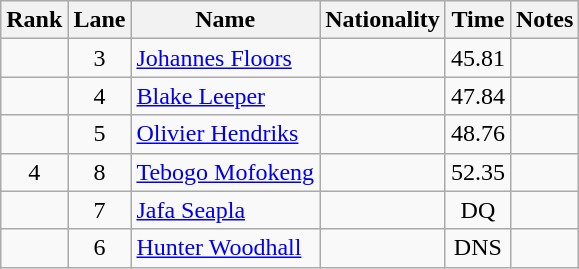<table class="wikitable sortable" style="text-align:center">
<tr>
<th>Rank</th>
<th>Lane</th>
<th>Name</th>
<th>Nationality</th>
<th>Time</th>
<th>Notes</th>
</tr>
<tr>
<td></td>
<td>3</td>
<td align=left><a href='#'>Johannes Floors</a></td>
<td align=left></td>
<td>45.81</td>
<td></td>
</tr>
<tr>
<td></td>
<td>4</td>
<td align=left><a href='#'>Blake Leeper</a></td>
<td align=left></td>
<td>47.84</td>
<td></td>
</tr>
<tr>
<td></td>
<td>5</td>
<td align=left><a href='#'>Olivier Hendriks</a></td>
<td align=left></td>
<td>48.76</td>
<td></td>
</tr>
<tr>
<td>4</td>
<td>8</td>
<td align=left><a href='#'>Tebogo Mofokeng</a></td>
<td align=left></td>
<td>52.35</td>
<td></td>
</tr>
<tr>
<td></td>
<td>7</td>
<td align=left><a href='#'>Jafa Seapla</a></td>
<td align=left></td>
<td>DQ</td>
<td></td>
</tr>
<tr>
<td></td>
<td>6</td>
<td align=left><a href='#'>Hunter Woodhall</a></td>
<td align=left></td>
<td>DNS</td>
<td></td>
</tr>
</table>
